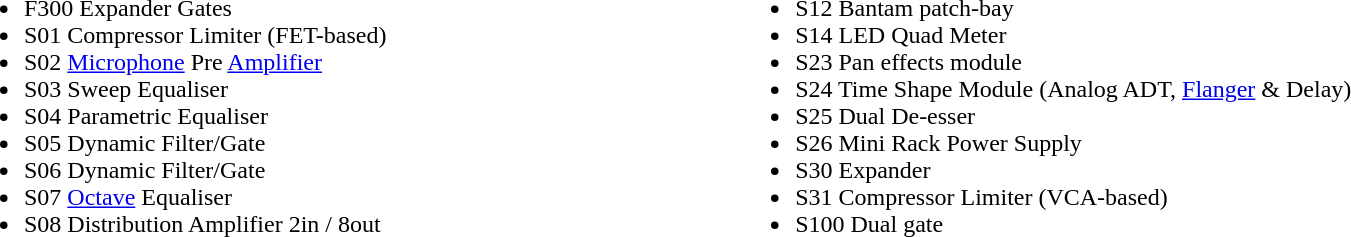<table border="0" cellpadding="1" cellspacing="3" width="100%">
<tr>
<td valign="top" width="*"><br><ul><li>F300 Expander Gates</li><li>S01 Compressor Limiter (FET-based)</li><li>S02 <a href='#'>Microphone</a> Pre <a href='#'>Amplifier</a></li><li>S03 Sweep Equaliser</li><li>S04 Parametric Equaliser</li><li>S05 Dynamic Filter/Gate</li><li>S06 Dynamic Filter/Gate</li><li>S07 <a href='#'>Octave</a> Equaliser</li><li>S08 Distribution Amplifier 2in / 8out</li></ul></td>
<td valign="top" width="*"><br><ul><li>S12 Bantam patch-bay</li><li>S14 LED Quad Meter</li><li>S23 Pan effects module</li><li>S24 Time Shape Module (Analog ADT, <a href='#'>Flanger</a> & Delay)</li><li>S25 Dual De-esser</li><li>S26 Mini Rack Power Supply</li><li>S30 Expander</li><li>S31 Compressor Limiter (VCA-based)</li><li>S100 Dual gate</li></ul></td>
</tr>
</table>
